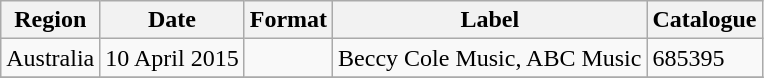<table class="wikitable plainrowheaders">
<tr>
<th scope="col">Region</th>
<th scope="col">Date</th>
<th scope="col">Format</th>
<th scope="col">Label</th>
<th scope="col">Catalogue</th>
</tr>
<tr>
<td>Australia</td>
<td>10 April 2015</td>
<td></td>
<td>Beccy Cole Music, ABC Music</td>
<td>685395</td>
</tr>
<tr>
</tr>
</table>
